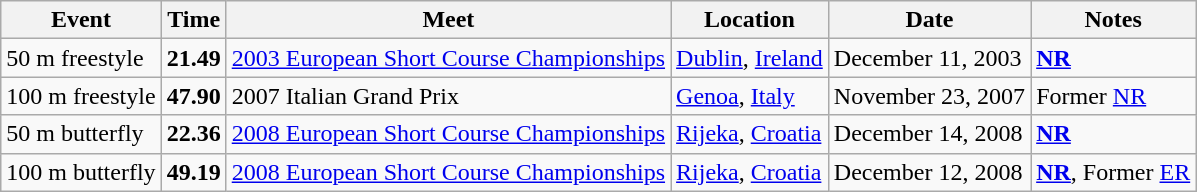<table class="wikitable">
<tr>
<th>Event</th>
<th>Time</th>
<th>Meet</th>
<th>Location</th>
<th>Date</th>
<th>Notes</th>
</tr>
<tr>
<td>50 m freestyle</td>
<td align="center"><strong>21.49</strong></td>
<td><a href='#'>2003 European Short Course Championships</a></td>
<td><a href='#'>Dublin</a>, <a href='#'>Ireland</a></td>
<td>December 11, 2003</td>
<td><strong><a href='#'>NR</a></strong></td>
</tr>
<tr>
<td>100 m freestyle</td>
<td align="center"><strong>47.90</strong></td>
<td>2007 Italian Grand Prix</td>
<td><a href='#'>Genoa</a>, <a href='#'>Italy</a></td>
<td>November 23, 2007</td>
<td>Former <a href='#'>NR</a></td>
</tr>
<tr>
<td>50 m butterfly</td>
<td align="center"><strong>22.36</strong></td>
<td><a href='#'>2008 European Short Course Championships</a></td>
<td><a href='#'>Rijeka</a>, <a href='#'>Croatia</a></td>
<td>December 14, 2008</td>
<td><strong><a href='#'>NR</a></strong></td>
</tr>
<tr>
<td>100 m butterfly</td>
<td align="center"><strong>49.19</strong></td>
<td><a href='#'>2008 European Short Course Championships</a></td>
<td><a href='#'>Rijeka</a>, <a href='#'>Croatia</a></td>
<td>December 12, 2008</td>
<td><strong><a href='#'>NR</a></strong>, Former <a href='#'>ER</a></td>
</tr>
</table>
